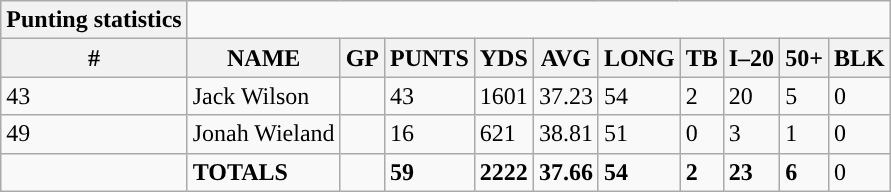<table class="wikitable collapsible">
<tr>
<th style="text-align:center; ">Punting statistics</th>
</tr>
<tr>
<th>#</th>
<th>NAME</th>
<th>GP</th>
<th>PUNTS</th>
<th>YDS</th>
<th>AVG</th>
<th>LONG</th>
<th>TB</th>
<th>I–20</th>
<th>50+</th>
<th>BLK</th>
</tr>
<tr>
<td>43</td>
<td>Jack Wilson</td>
<td></td>
<td>43</td>
<td>1601</td>
<td>37.23</td>
<td>54</td>
<td>2</td>
<td>20</td>
<td>5</td>
<td>0</td>
</tr>
<tr>
<td>49</td>
<td>Jonah Wieland</td>
<td></td>
<td>16</td>
<td>621</td>
<td>38.81</td>
<td>51</td>
<td>0</td>
<td>3</td>
<td>1</td>
<td>0</td>
</tr>
<tr>
<td></td>
<td><strong>TOTALS</strong></td>
<td></td>
<td><strong>59</strong></td>
<td><strong>2222</strong></td>
<td><strong>37.66</strong></td>
<td><strong>54</strong></td>
<td><strong>2</strong></td>
<td><strong>23</strong></td>
<td><strong>6</strong></td>
<td>0</td>
</tr>
</table>
